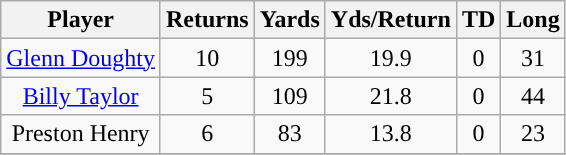<table class="wikitable" style="text-align:center">
<tr>
<th>Player</th>
<th>Returns</th>
<th>Yards</th>
<th>Yds/Return</th>
<th>TD</th>
<th>Long</th>
</tr>
<tr>
<td><a href='#'>Glenn Doughty</a></td>
<td>10</td>
<td>199</td>
<td>19.9</td>
<td>0</td>
<td>31</td>
</tr>
<tr>
<td><a href='#'>Billy Taylor</a></td>
<td>5</td>
<td>109</td>
<td>21.8</td>
<td>0</td>
<td>44</td>
</tr>
<tr>
<td>Preston Henry</td>
<td>6</td>
<td>83</td>
<td>13.8</td>
<td>0</td>
<td>23</td>
</tr>
<tr>
</tr>
</table>
